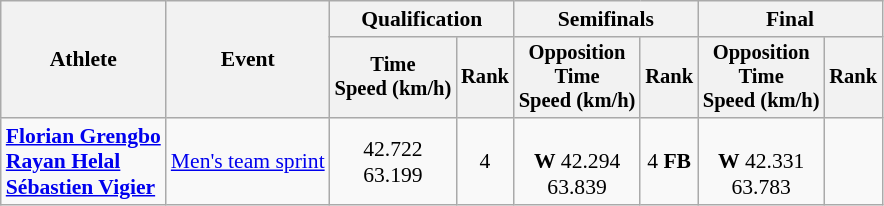<table class="wikitable" style="font-size:90%">
<tr>
<th rowspan="2">Athlete</th>
<th rowspan="2">Event</th>
<th colspan=2>Qualification</th>
<th colspan=2>Semifinals</th>
<th colspan=2>Final</th>
</tr>
<tr style="font-size:95%">
<th>Time<br>Speed (km/h)</th>
<th>Rank</th>
<th>Opposition<br>Time<br>Speed (km/h)</th>
<th>Rank</th>
<th>Opposition<br>Time<br>Speed (km/h)</th>
<th>Rank</th>
</tr>
<tr align=center>
<td align=left><strong><a href='#'>Florian Grengbo</a><br><a href='#'>Rayan Helal</a><br><a href='#'>Sébastien Vigier</a></strong></td>
<td align=left><a href='#'>Men's team sprint</a></td>
<td>42.722<br>63.199</td>
<td>4</td>
<td><br><strong>W</strong> 42.294<br>63.839</td>
<td>4 <strong>FB</strong></td>
<td><br><strong>W</strong> 42.331<br>63.783</td>
<td></td>
</tr>
</table>
